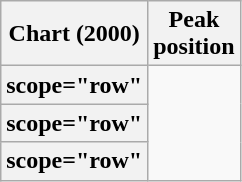<table class="wikitable plainrowheaders sortable">
<tr>
<th scope="col">Chart (2000)</th>
<th scope="col">Peak<br>position</th>
</tr>
<tr>
<th>scope="row" </th>
</tr>
<tr>
<th>scope="row" </th>
</tr>
<tr>
<th>scope="row" </th>
</tr>
</table>
